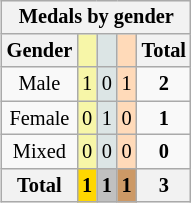<table class=wikitable style=font-size:85%;float:right;text-align:center>
<tr>
<th colspan=5>Medals by gender</th>
</tr>
<tr>
<th>Gender</th>
<td bgcolor=F7F6A8></td>
<td bgcolor=DCE5E5></td>
<td bgcolor=FFDAB9></td>
<th>Total</th>
</tr>
<tr>
<td>Male</td>
<td bgcolor=F7F6A8>1</td>
<td bgcolor=DCE5E5>0</td>
<td bgcolor=FFDAB9>1</td>
<td><strong>2</strong></td>
</tr>
<tr>
<td>Female</td>
<td bgcolor=F7F6A8>0</td>
<td bgcolor=DCE5E5>1</td>
<td bgcolor=FFDAB9>0</td>
<td><strong>1</strong></td>
</tr>
<tr>
<td>Mixed</td>
<td bgcolor=F7F6A8>0</td>
<td bgcolor=DCE5E5>0</td>
<td bgcolor=FFDAB9>0</td>
<td><strong>0</strong></td>
</tr>
<tr>
<th>Total</th>
<th style=background:gold>1</th>
<th style=background:silver>1</th>
<th style=background:#c96>1</th>
<th>3</th>
</tr>
</table>
